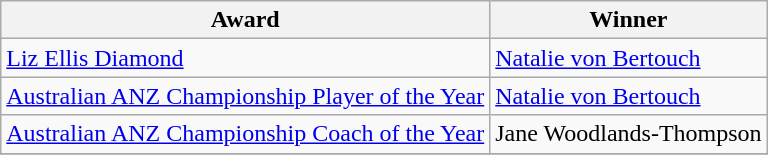<table class="wikitable collapsible">
<tr>
<th>Award</th>
<th>Winner</th>
</tr>
<tr>
<td><a href='#'>Liz Ellis Diamond</a></td>
<td><a href='#'>Natalie von Bertouch</a></td>
</tr>
<tr>
<td><a href='#'>Australian ANZ Championship Player of the Year</a></td>
<td><a href='#'>Natalie von Bertouch</a></td>
</tr>
<tr>
<td><a href='#'>Australian ANZ Championship Coach of the Year</a></td>
<td>Jane Woodlands-Thompson</td>
</tr>
<tr>
</tr>
</table>
